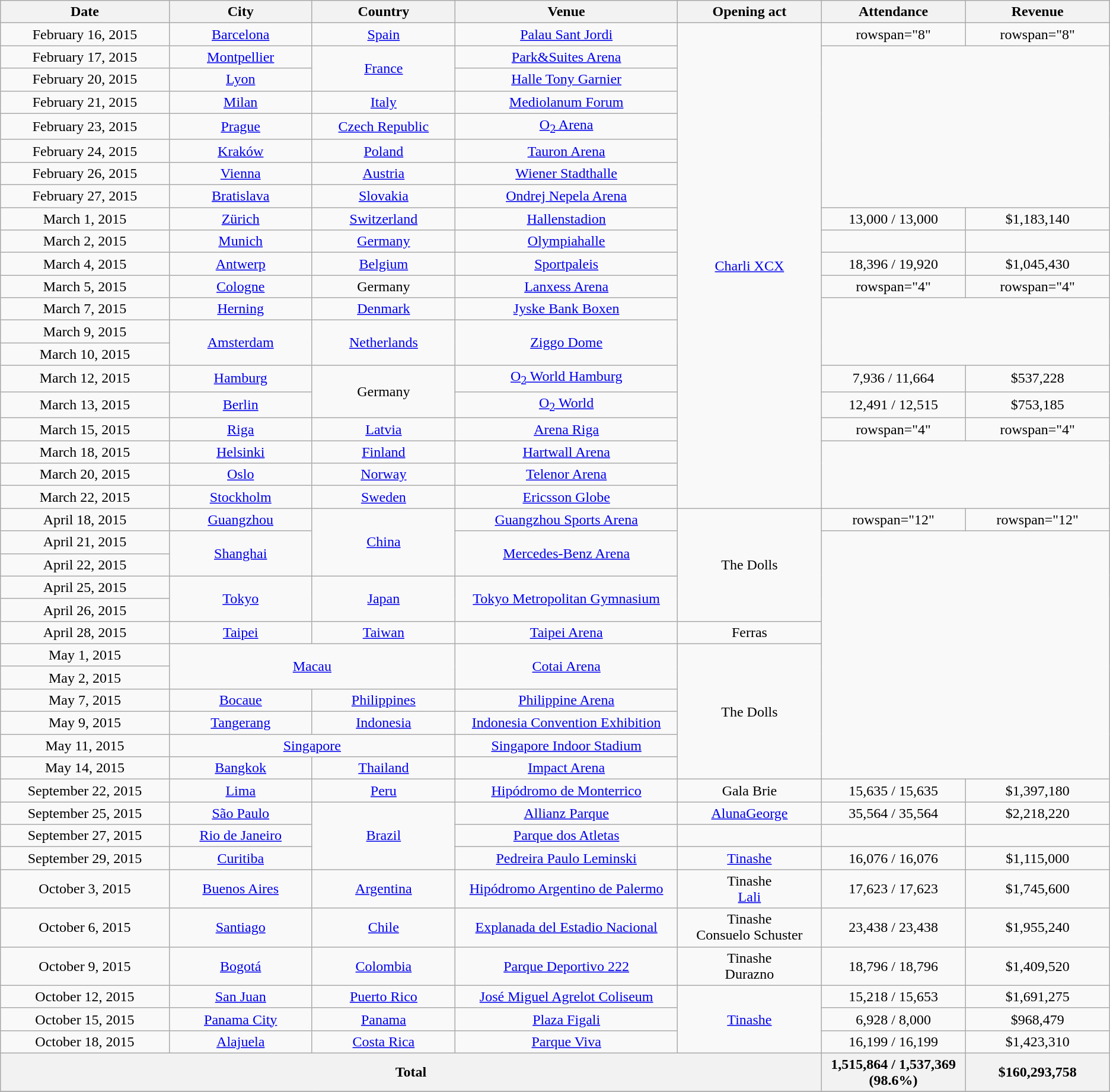<table class="wikitable" style="text-align:center;">
<tr>
<th scope="col" style="width:12em;">Date</th>
<th scope="col" style="width:10em;">City</th>
<th scope="col" style="width:10em;">Country</th>
<th scope="col" style="width:16em;">Venue</th>
<th scope="col" style="width:10em;">Opening act</th>
<th scope="col" style="width:10em;">Attendance</th>
<th scope="col" style="width:10em;">Revenue</th>
</tr>
<tr>
<td>February 16, 2015</td>
<td><a href='#'>Barcelona</a></td>
<td><a href='#'>Spain</a></td>
<td><a href='#'>Palau Sant Jordi</a></td>
<td rowspan="21"><a href='#'>Charli XCX</a></td>
<td>rowspan="8" </td>
<td>rowspan="8" </td>
</tr>
<tr>
<td>February 17, 2015</td>
<td><a href='#'>Montpellier</a></td>
<td rowspan="2"><a href='#'>France</a></td>
<td><a href='#'>Park&Suites Arena</a></td>
</tr>
<tr>
<td>February 20, 2015</td>
<td><a href='#'>Lyon</a></td>
<td><a href='#'>Halle Tony Garnier</a></td>
</tr>
<tr>
<td>February 21, 2015</td>
<td><a href='#'>Milan</a></td>
<td><a href='#'>Italy</a></td>
<td><a href='#'>Mediolanum Forum</a></td>
</tr>
<tr>
<td>February 23, 2015</td>
<td><a href='#'>Prague</a></td>
<td><a href='#'>Czech Republic</a></td>
<td><a href='#'>O<sub>2</sub> Arena</a></td>
</tr>
<tr>
<td>February 24, 2015</td>
<td><a href='#'>Kraków</a></td>
<td><a href='#'>Poland</a></td>
<td><a href='#'>Tauron Arena</a></td>
</tr>
<tr>
<td>February 26, 2015</td>
<td><a href='#'>Vienna</a></td>
<td><a href='#'>Austria</a></td>
<td><a href='#'>Wiener Stadthalle</a></td>
</tr>
<tr>
<td>February 27, 2015</td>
<td><a href='#'>Bratislava</a></td>
<td><a href='#'>Slovakia</a></td>
<td><a href='#'>Ondrej Nepela Arena</a></td>
</tr>
<tr>
<td>March 1, 2015</td>
<td><a href='#'>Zürich</a></td>
<td><a href='#'>Switzerland</a></td>
<td><a href='#'>Hallenstadion</a></td>
<td>13,000 / 13,000</td>
<td>$1,183,140</td>
</tr>
<tr>
<td>March 2, 2015</td>
<td><a href='#'>Munich</a></td>
<td><a href='#'>Germany</a></td>
<td><a href='#'>Olympiahalle</a></td>
<td></td>
<td></td>
</tr>
<tr>
<td>March 4, 2015</td>
<td><a href='#'>Antwerp</a></td>
<td><a href='#'>Belgium</a></td>
<td><a href='#'>Sportpaleis</a></td>
<td>18,396 / 19,920</td>
<td>$1,045,430</td>
</tr>
<tr>
<td>March 5, 2015</td>
<td><a href='#'>Cologne</a></td>
<td>Germany</td>
<td><a href='#'>Lanxess Arena</a></td>
<td>rowspan="4" </td>
<td>rowspan="4" </td>
</tr>
<tr>
<td>March 7, 2015</td>
<td><a href='#'>Herning</a></td>
<td><a href='#'>Denmark</a></td>
<td><a href='#'>Jyske Bank Boxen</a></td>
</tr>
<tr>
<td>March 9, 2015</td>
<td rowspan="2"><a href='#'>Amsterdam</a></td>
<td rowspan="2"><a href='#'>Netherlands</a></td>
<td rowspan="2"><a href='#'>Ziggo Dome</a></td>
</tr>
<tr>
<td>March 10, 2015</td>
</tr>
<tr>
<td>March 12, 2015</td>
<td><a href='#'>Hamburg</a></td>
<td rowspan="2">Germany</td>
<td><a href='#'>O<sub>2</sub> World Hamburg</a></td>
<td>7,936 / 11,664</td>
<td>$537,228</td>
</tr>
<tr>
<td>March 13, 2015</td>
<td><a href='#'>Berlin</a></td>
<td><a href='#'>O<sub>2</sub> World</a></td>
<td>12,491 / 12,515</td>
<td>$753,185</td>
</tr>
<tr>
<td>March 15, 2015</td>
<td><a href='#'>Riga</a></td>
<td><a href='#'>Latvia</a></td>
<td><a href='#'>Arena Riga</a></td>
<td>rowspan="4" </td>
<td>rowspan="4" </td>
</tr>
<tr>
<td>March 18, 2015</td>
<td><a href='#'>Helsinki</a></td>
<td><a href='#'>Finland</a></td>
<td><a href='#'>Hartwall Arena</a></td>
</tr>
<tr>
<td>March 20, 2015</td>
<td><a href='#'>Oslo</a></td>
<td><a href='#'>Norway</a></td>
<td><a href='#'>Telenor Arena</a></td>
</tr>
<tr>
<td>March 22, 2015</td>
<td><a href='#'>Stockholm</a></td>
<td><a href='#'>Sweden</a></td>
<td><a href='#'>Ericsson Globe</a></td>
</tr>
<tr>
<td>April 18, 2015</td>
<td><a href='#'>Guangzhou</a></td>
<td rowspan="3"><a href='#'>China</a></td>
<td><a href='#'>Guangzhou Sports Arena</a></td>
<td rowspan="5">The Dolls</td>
<td>rowspan="12" </td>
<td>rowspan="12" </td>
</tr>
<tr>
<td>April 21, 2015</td>
<td rowspan="2"><a href='#'>Shanghai</a></td>
<td rowspan="2"><a href='#'>Mercedes-Benz Arena</a></td>
</tr>
<tr>
<td>April 22, 2015</td>
</tr>
<tr>
<td>April 25, 2015</td>
<td rowspan="2"><a href='#'>Tokyo</a></td>
<td rowspan="2"><a href='#'>Japan</a></td>
<td rowspan="2"><a href='#'>Tokyo Metropolitan Gymnasium</a></td>
</tr>
<tr>
<td>April 26, 2015</td>
</tr>
<tr>
<td>April 28, 2015</td>
<td><a href='#'>Taipei</a></td>
<td><a href='#'>Taiwan</a></td>
<td><a href='#'>Taipei Arena</a></td>
<td>Ferras</td>
</tr>
<tr>
<td>May 1, 2015</td>
<td rowspan="2" colspan="2"><a href='#'>Macau</a></td>
<td rowspan="2"><a href='#'>Cotai Arena</a></td>
<td rowspan="6">The Dolls</td>
</tr>
<tr>
<td>May 2, 2015</td>
</tr>
<tr>
<td>May 7, 2015</td>
<td><a href='#'>Bocaue</a></td>
<td><a href='#'>Philippines</a></td>
<td><a href='#'>Philippine Arena</a></td>
</tr>
<tr>
<td>May 9, 2015</td>
<td><a href='#'>Tangerang</a></td>
<td><a href='#'>Indonesia</a></td>
<td><a href='#'>Indonesia Convention Exhibition</a></td>
</tr>
<tr>
<td>May 11, 2015</td>
<td colspan="2"><a href='#'>Singapore</a></td>
<td><a href='#'>Singapore Indoor Stadium</a></td>
</tr>
<tr>
<td>May 14, 2015</td>
<td><a href='#'>Bangkok</a></td>
<td><a href='#'>Thailand</a></td>
<td><a href='#'>Impact Arena</a></td>
</tr>
<tr>
<td>September 22, 2015</td>
<td><a href='#'>Lima</a></td>
<td><a href='#'>Peru</a></td>
<td><a href='#'>Hipódromo de Monterrico</a></td>
<td>Gala Brie</td>
<td>15,635 / 15,635</td>
<td>$1,397,180</td>
</tr>
<tr>
<td>September 25, 2015</td>
<td><a href='#'>São Paulo</a></td>
<td rowspan="3"><a href='#'>Brazil</a></td>
<td><a href='#'>Allianz Parque</a></td>
<td><a href='#'>AlunaGeorge</a></td>
<td>35,564 / 35,564</td>
<td>$2,218,220</td>
</tr>
<tr>
<td>September 27, 2015</td>
<td><a href='#'>Rio de Janeiro</a></td>
<td><a href='#'>Parque dos Atletas</a></td>
<td></td>
<td></td>
<td></td>
</tr>
<tr>
<td>September 29, 2015</td>
<td><a href='#'>Curitiba</a></td>
<td><a href='#'>Pedreira Paulo Leminski</a></td>
<td><a href='#'>Tinashe</a></td>
<td>16,076 / 16,076</td>
<td>$1,115,000</td>
</tr>
<tr>
<td>October 3, 2015</td>
<td><a href='#'>Buenos Aires</a></td>
<td><a href='#'>Argentina</a></td>
<td><a href='#'>Hipódromo Argentino de Palermo</a></td>
<td>Tinashe<br><a href='#'>Lali</a></td>
<td>17,623 / 17,623</td>
<td>$1,745,600</td>
</tr>
<tr>
<td>October 6, 2015</td>
<td><a href='#'>Santiago</a></td>
<td><a href='#'>Chile</a></td>
<td><a href='#'>Explanada del Estadio Nacional</a></td>
<td>Tinashe<br>Consuelo Schuster</td>
<td>23,438 / 23,438</td>
<td>$1,955,240</td>
</tr>
<tr>
<td>October 9, 2015</td>
<td><a href='#'>Bogotá</a></td>
<td><a href='#'>Colombia</a></td>
<td><a href='#'>Parque Deportivo 222</a></td>
<td>Tinashe<br>Durazno</td>
<td>18,796 / 18,796</td>
<td>$1,409,520</td>
</tr>
<tr>
<td>October 12, 2015</td>
<td><a href='#'>San Juan</a></td>
<td><a href='#'>Puerto Rico</a></td>
<td><a href='#'>José Miguel Agrelot Coliseum</a></td>
<td rowspan="3"><a href='#'>Tinashe</a></td>
<td>15,218 / 15,653</td>
<td>$1,691,275</td>
</tr>
<tr>
<td>October 15, 2015</td>
<td><a href='#'>Panama City</a></td>
<td><a href='#'>Panama</a></td>
<td><a href='#'>Plaza Figali</a></td>
<td>6,928 / 8,000</td>
<td>$968,479</td>
</tr>
<tr>
<td>October 18, 2015</td>
<td><a href='#'>Alajuela</a></td>
<td><a href='#'>Costa Rica</a></td>
<td><a href='#'>Parque Viva</a></td>
<td>16,199 / 16,199</td>
<td>$1,423,310</td>
</tr>
<tr>
<th colspan=5>Total</th>
<th scope="row" style="text-align:center;">1,515,864 / 1,537,369<br>(98.6%)</th>
<th scope="row" style="text-align:center;">$160,293,758</th>
</tr>
<tr>
</tr>
</table>
